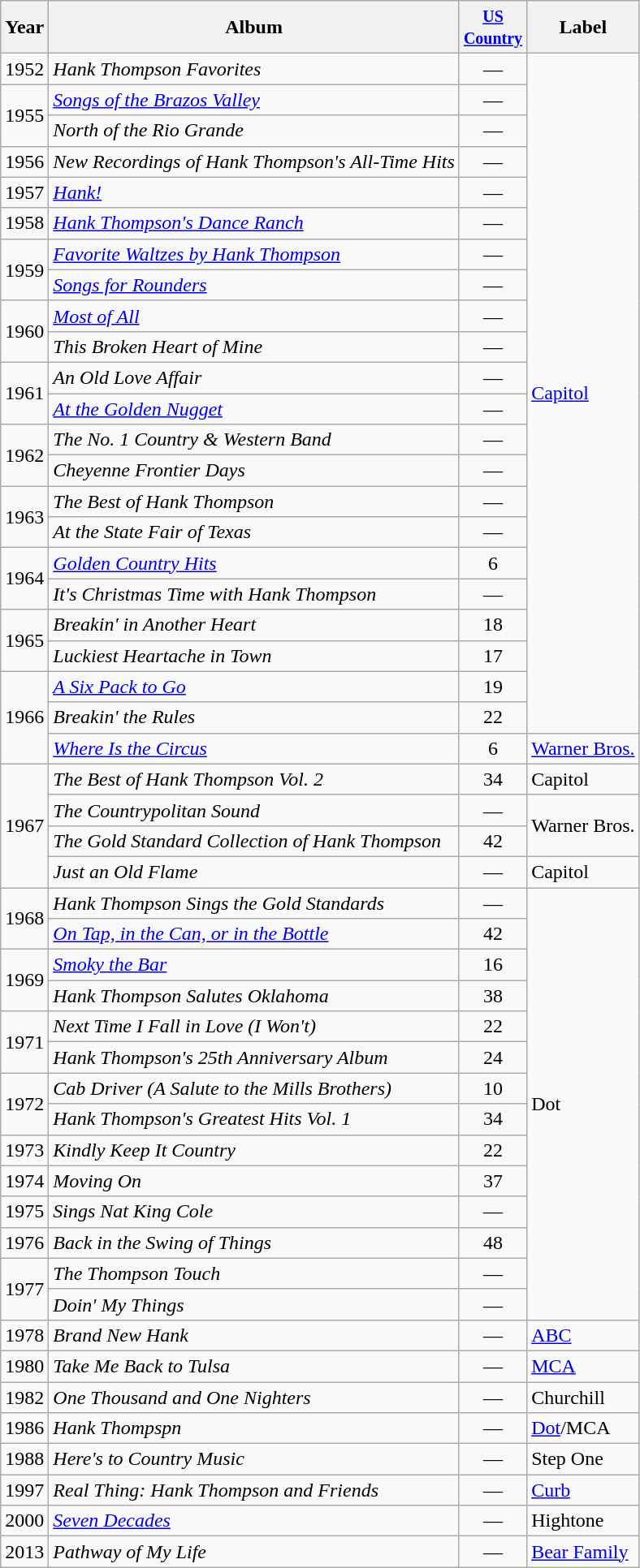<table class="wikitable">
<tr>
<th>Year</th>
<th>Album</th>
<th style="width:45px;"><small><a href='#'>US Country</a></small></th>
<th>Label</th>
</tr>
<tr>
<td>1952</td>
<td><em>Hank Thompson Favorites</em></td>
<td style="text-align:center;">—</td>
<td rowspan="22"><a href='#'>Capitol</a></td>
</tr>
<tr>
<td rowspan="2">1955</td>
<td><em><a href='#'>Songs of the Brazos Valley</a></em></td>
<td style="text-align:center;">—</td>
</tr>
<tr>
<td><em>North of the Rio Grande</em></td>
<td style="text-align:center;">—</td>
</tr>
<tr>
<td>1956</td>
<td><em>New Recordings of Hank Thompson's All-Time Hits</em></td>
<td style="text-align:center;">—</td>
</tr>
<tr>
<td>1957</td>
<td><em><a href='#'>Hank!</a></em></td>
<td style="text-align:center;">—</td>
</tr>
<tr>
<td>1958</td>
<td><em><a href='#'>Hank Thompson's Dance Ranch</a></em></td>
<td style="text-align:center;">—</td>
</tr>
<tr>
<td rowspan="2">1959</td>
<td><em><a href='#'>Favorite Waltzes by Hank Thompson</a></em></td>
<td style="text-align:center;">—</td>
</tr>
<tr>
<td><em><a href='#'>Songs for Rounders</a></em></td>
<td style="text-align:center;">—</td>
</tr>
<tr>
<td rowspan="2">1960</td>
<td><em><a href='#'>Most of All</a></em></td>
<td style="text-align:center;">—</td>
</tr>
<tr>
<td><em>This Broken Heart of Mine</em></td>
<td style="text-align:center;">—</td>
</tr>
<tr>
<td rowspan="2">1961</td>
<td><em>An Old Love Affair</em></td>
<td style="text-align:center;">—</td>
</tr>
<tr>
<td><em><a href='#'>At the Golden Nugget</a></em></td>
<td style="text-align:center;">—</td>
</tr>
<tr>
<td rowspan="2">1962</td>
<td><em>The No. 1 Country & Western Band</em></td>
<td style="text-align:center;">—</td>
</tr>
<tr>
<td><em>Cheyenne Frontier Days</em></td>
<td style="text-align:center;">—</td>
</tr>
<tr>
<td rowspan="2">1963</td>
<td><em>The Best of Hank Thompson</em></td>
<td style="text-align:center;">—</td>
</tr>
<tr>
<td><em>At the State Fair of Texas</em></td>
<td style="text-align:center;">—</td>
</tr>
<tr>
<td rowspan="2">1964</td>
<td><em><a href='#'>Golden Country Hits</a></em></td>
<td style="text-align:center;">6</td>
</tr>
<tr>
<td><em>It's Christmas Time with Hank Thompson</em></td>
<td style="text-align:center;">—</td>
</tr>
<tr>
<td rowspan="2">1965</td>
<td><em>Breakin' in Another Heart</em></td>
<td style="text-align:center;">18</td>
</tr>
<tr>
<td><em>Luckiest Heartache in Town</em></td>
<td style="text-align:center;">17</td>
</tr>
<tr>
<td rowspan="3">1966</td>
<td><em><a href='#'>A Six Pack to Go</a></em></td>
<td style="text-align:center;">19</td>
</tr>
<tr>
<td><em>Breakin' the Rules</em></td>
<td style="text-align:center;">22</td>
</tr>
<tr>
<td><em><a href='#'>Where Is the Circus</a></em></td>
<td style="text-align:center;">6</td>
<td><a href='#'>Warner Bros.</a></td>
</tr>
<tr>
<td rowspan="4">1967</td>
<td><em>The Best of Hank Thompson Vol. 2</em></td>
<td style="text-align:center;">34</td>
<td>Capitol</td>
</tr>
<tr>
<td><em>The Countrypolitan Sound</em></td>
<td style="text-align:center;">—</td>
<td rowspan="2">Warner Bros.</td>
</tr>
<tr>
<td><em>The Gold Standard Collection of Hank Thompson</em></td>
<td style="text-align:center;">42</td>
</tr>
<tr>
<td><em>Just an Old Flame</em></td>
<td style="text-align:center;">—</td>
<td>Capitol</td>
</tr>
<tr>
<td rowspan="2">1968</td>
<td><em>Hank Thompson Sings the Gold Standards</em></td>
<td style="text-align:center;">—</td>
<td rowspan="14">Dot</td>
</tr>
<tr>
<td><em><a href='#'>On Tap, in the Can, or in the Bottle</a></em></td>
<td style="text-align:center;">42</td>
</tr>
<tr>
<td rowspan="2">1969</td>
<td><em><a href='#'>Smoky the Bar</a></em></td>
<td style="text-align:center;">16</td>
</tr>
<tr>
<td><em>Hank Thompson Salutes Oklahoma</em></td>
<td style="text-align:center;">38</td>
</tr>
<tr>
<td rowspan="2">1971</td>
<td><em>Next Time I Fall in Love (I Won't)</em></td>
<td style="text-align:center;">22</td>
</tr>
<tr>
<td><em>Hank Thompson's 25th Anniversary Album</em></td>
<td style="text-align:center;">24</td>
</tr>
<tr>
<td rowspan="2">1972</td>
<td><em>Cab Driver (A Salute to the Mills Brothers)</em></td>
<td style="text-align:center;">10</td>
</tr>
<tr>
<td><em>Hank Thompson's Greatest Hits Vol. 1</em></td>
<td style="text-align:center;">34</td>
</tr>
<tr>
<td>1973</td>
<td><em>Kindly Keep It Country</em></td>
<td style="text-align:center;">22</td>
</tr>
<tr>
<td>1974</td>
<td><em>Moving On</em></td>
<td style="text-align:center;">37</td>
</tr>
<tr>
<td>1975</td>
<td><em>Sings Nat King Cole</em></td>
<td style="text-align:center;">—</td>
</tr>
<tr>
<td>1976</td>
<td><em>Back in the Swing of Things</em></td>
<td style="text-align:center;">48</td>
</tr>
<tr>
<td rowspan="2">1977</td>
<td><em>The Thompson Touch</em></td>
<td style="text-align:center;">—</td>
</tr>
<tr>
<td><em>Doin' My Things</em></td>
<td style="text-align:center;">—</td>
</tr>
<tr>
<td>1978</td>
<td><em>Brand New Hank</em></td>
<td style="text-align:center;">—</td>
<td><a href='#'>ABC</a></td>
</tr>
<tr>
<td>1980</td>
<td><em>Take Me Back to Tulsa</em></td>
<td style="text-align:center;">—</td>
<td><a href='#'>MCA</a></td>
</tr>
<tr>
<td>1982</td>
<td><em>One Thousand and One Nighters</em></td>
<td style="text-align:center;">—</td>
<td>Churchill</td>
</tr>
<tr>
<td>1986</td>
<td><em>Hank Thompspn</em></td>
<td style="text-align:center;">—</td>
<td><a href='#'>Dot</a>/MCA</td>
</tr>
<tr>
<td>1988</td>
<td><em>Here's to Country Music</em></td>
<td style="text-align:center;">—</td>
<td>Step One</td>
</tr>
<tr>
<td>1997</td>
<td><em>Real Thing: Hank Thompson and Friends</em></td>
<td style="text-align:center;">—</td>
<td><a href='#'>Curb</a></td>
</tr>
<tr>
<td>2000</td>
<td><em><a href='#'>Seven Decades</a></em></td>
<td style="text-align:center;">—</td>
<td>Hightone</td>
</tr>
<tr>
<td>2013</td>
<td><em>Pathway of My Life</em></td>
<td style="text-align:center;">—</td>
<td><a href='#'>Bear Family</a></td>
</tr>
</table>
